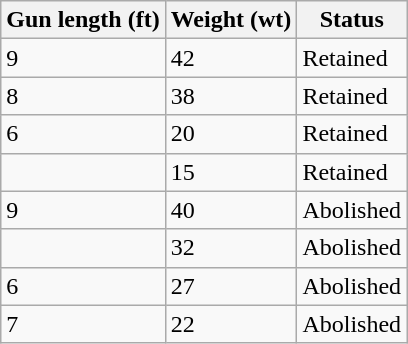<table class="wikitable">
<tr>
<th>Gun length (ft)</th>
<th>Weight (wt)</th>
<th>Status</th>
</tr>
<tr>
<td>9</td>
<td>42</td>
<td>Retained</td>
</tr>
<tr>
<td>8</td>
<td>38</td>
<td>Retained</td>
</tr>
<tr>
<td>6</td>
<td>20</td>
<td>Retained</td>
</tr>
<tr>
<td></td>
<td>15</td>
<td>Retained</td>
</tr>
<tr>
<td>9</td>
<td>40</td>
<td>Abolished</td>
</tr>
<tr>
<td></td>
<td>32</td>
<td>Abolished</td>
</tr>
<tr>
<td>6</td>
<td>27</td>
<td>Abolished</td>
</tr>
<tr>
<td>7</td>
<td>22</td>
<td>Abolished</td>
</tr>
</table>
